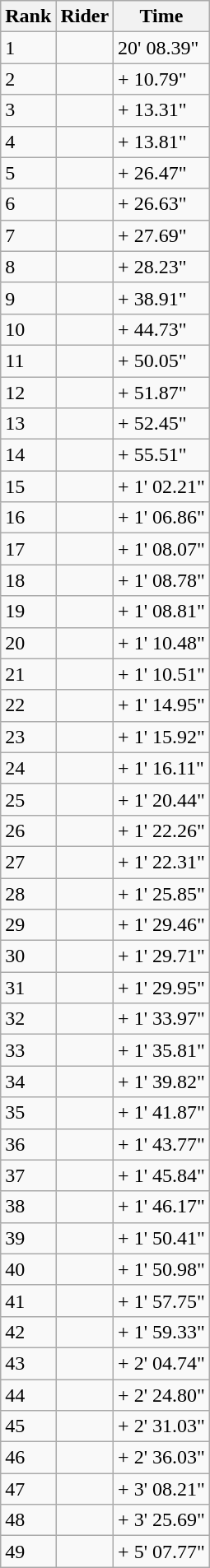<table class="wikitable">
<tr>
<th>Rank</th>
<th>Rider</th>
<th>Time</th>
</tr>
<tr>
<td>1</td>
<td></td>
<td>20' 08.39"</td>
</tr>
<tr>
<td>2</td>
<td></td>
<td>+ 10.79"</td>
</tr>
<tr>
<td>3</td>
<td></td>
<td>+ 13.31"</td>
</tr>
<tr>
<td>4</td>
<td></td>
<td>+ 13.81"</td>
</tr>
<tr>
<td>5</td>
<td></td>
<td>+ 26.47"</td>
</tr>
<tr>
<td>6</td>
<td></td>
<td>+ 26.63"</td>
</tr>
<tr>
<td>7</td>
<td></td>
<td>+ 27.69"</td>
</tr>
<tr>
<td>8</td>
<td></td>
<td>+ 28.23"</td>
</tr>
<tr>
<td>9</td>
<td></td>
<td>+ 38.91"</td>
</tr>
<tr>
<td>10</td>
<td></td>
<td>+ 44.73"</td>
</tr>
<tr>
<td>11</td>
<td></td>
<td>+ 50.05"</td>
</tr>
<tr>
<td>12</td>
<td></td>
<td>+ 51.87"</td>
</tr>
<tr>
<td>13</td>
<td></td>
<td>+ 52.45"</td>
</tr>
<tr>
<td>14</td>
<td></td>
<td>+ 55.51"</td>
</tr>
<tr>
<td>15</td>
<td></td>
<td>+ 1' 02.21"</td>
</tr>
<tr>
<td>16</td>
<td></td>
<td>+ 1' 06.86"</td>
</tr>
<tr>
<td>17</td>
<td></td>
<td>+ 1' 08.07"</td>
</tr>
<tr>
<td>18</td>
<td></td>
<td>+ 1' 08.78"</td>
</tr>
<tr>
<td>19</td>
<td></td>
<td>+ 1' 08.81"</td>
</tr>
<tr>
<td>20</td>
<td></td>
<td>+ 1' 10.48"</td>
</tr>
<tr>
<td>21</td>
<td></td>
<td>+ 1' 10.51"</td>
</tr>
<tr>
<td>22</td>
<td></td>
<td>+ 1' 14.95"</td>
</tr>
<tr>
<td>23</td>
<td></td>
<td>+ 1' 15.92"</td>
</tr>
<tr>
<td>24</td>
<td></td>
<td>+ 1' 16.11"</td>
</tr>
<tr>
<td>25</td>
<td></td>
<td>+ 1' 20.44"</td>
</tr>
<tr>
<td>26</td>
<td></td>
<td>+ 1' 22.26"</td>
</tr>
<tr>
<td>27</td>
<td></td>
<td>+ 1' 22.31"</td>
</tr>
<tr>
<td>28</td>
<td></td>
<td>+ 1' 25.85"</td>
</tr>
<tr>
<td>29</td>
<td></td>
<td>+ 1' 29.46"</td>
</tr>
<tr>
<td>30</td>
<td></td>
<td>+ 1' 29.71"</td>
</tr>
<tr>
<td>31</td>
<td></td>
<td>+ 1' 29.95"</td>
</tr>
<tr>
<td>32</td>
<td></td>
<td>+ 1' 33.97"</td>
</tr>
<tr>
<td>33</td>
<td></td>
<td>+ 1' 35.81"</td>
</tr>
<tr>
<td>34</td>
<td></td>
<td>+ 1' 39.82"</td>
</tr>
<tr>
<td>35</td>
<td></td>
<td>+ 1' 41.87"</td>
</tr>
<tr>
<td>36</td>
<td></td>
<td>+ 1' 43.77"</td>
</tr>
<tr>
<td>37</td>
<td></td>
<td>+ 1' 45.84"</td>
</tr>
<tr>
<td>38</td>
<td></td>
<td>+ 1' 46.17"</td>
</tr>
<tr>
<td>39</td>
<td></td>
<td>+ 1' 50.41"</td>
</tr>
<tr>
<td>40</td>
<td></td>
<td>+ 1' 50.98"</td>
</tr>
<tr>
<td>41</td>
<td></td>
<td>+ 1' 57.75"</td>
</tr>
<tr>
<td>42</td>
<td></td>
<td>+ 1' 59.33"</td>
</tr>
<tr>
<td>43</td>
<td></td>
<td>+ 2' 04.74"</td>
</tr>
<tr>
<td>44</td>
<td></td>
<td>+ 2' 24.80"</td>
</tr>
<tr>
<td>45</td>
<td></td>
<td>+ 2' 31.03"</td>
</tr>
<tr>
<td>46</td>
<td></td>
<td>+ 2' 36.03"</td>
</tr>
<tr>
<td>47</td>
<td></td>
<td>+ 3' 08.21"</td>
</tr>
<tr>
<td>48</td>
<td></td>
<td>+ 3' 25.69"</td>
</tr>
<tr>
<td>49</td>
<td></td>
<td>+ 5' 07.77"</td>
</tr>
</table>
